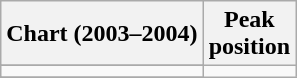<table class="wikitable sortable">
<tr>
<th>Chart (2003–2004)</th>
<th>Peak<br>position</th>
</tr>
<tr>
</tr>
<tr>
</tr>
<tr>
<td></td>
</tr>
<tr>
</tr>
<tr>
</tr>
<tr>
</tr>
<tr>
</tr>
<tr>
</tr>
<tr>
</tr>
<tr>
</tr>
<tr>
</tr>
<tr>
</tr>
<tr>
</tr>
<tr>
</tr>
<tr>
</tr>
<tr>
</tr>
<tr>
</tr>
<tr>
</tr>
</table>
